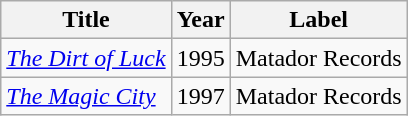<table class="wikitable">
<tr>
<th>Title</th>
<th>Year</th>
<th>Label</th>
</tr>
<tr>
<td><em><a href='#'>The Dirt of Luck</a></em></td>
<td>1995</td>
<td>Matador Records</td>
</tr>
<tr>
<td><em><a href='#'>The Magic City</a></em></td>
<td>1997</td>
<td>Matador Records</td>
</tr>
</table>
